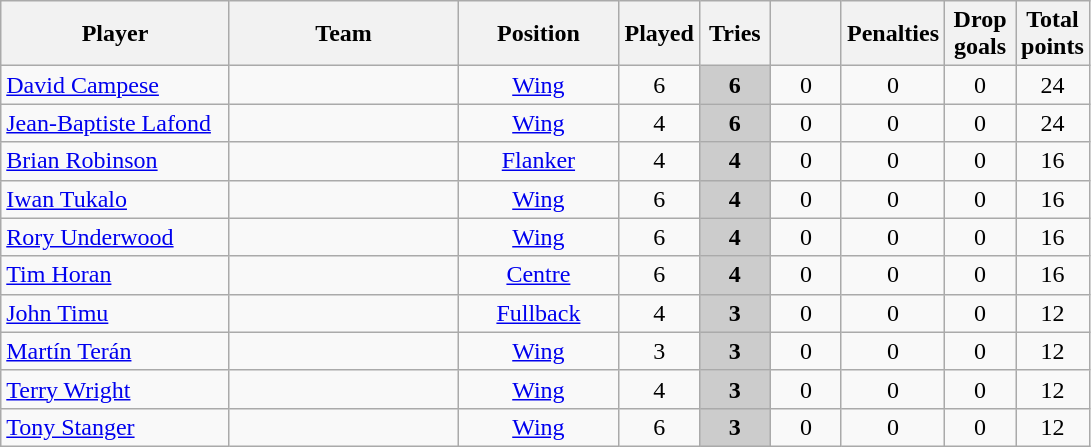<table class="wikitable" style="text-align:center">
<tr>
<th width=145>Player</th>
<th width=145>Team</th>
<th width=100>Position</th>
<th width=40>Played</th>
<th width=40>Tries</th>
<th width=40></th>
<th width=40>Penalties</th>
<th width=40>Drop goals</th>
<th width=40>Total points</th>
</tr>
<tr>
<td align="left"><a href='#'>David Campese</a></td>
<td align="left"></td>
<td><a href='#'>Wing</a></td>
<td>6</td>
<td ! scope=row style="background:#ccc"><strong>6</strong></td>
<td>0</td>
<td>0</td>
<td>0</td>
<td>24</td>
</tr>
<tr>
<td align="left"><a href='#'>Jean-Baptiste Lafond</a></td>
<td align="left"></td>
<td><a href='#'>Wing</a></td>
<td>4</td>
<td ! scope=row style="background:#ccc"><strong>6</strong></td>
<td>0</td>
<td>0</td>
<td>0</td>
<td>24</td>
</tr>
<tr>
<td align="left"><a href='#'>Brian Robinson</a></td>
<td align="left"></td>
<td><a href='#'>Flanker</a></td>
<td>4</td>
<td ! scope=row style="background:#ccc"><strong>4</strong></td>
<td>0</td>
<td>0</td>
<td>0</td>
<td>16</td>
</tr>
<tr>
<td align="left"><a href='#'>Iwan Tukalo</a></td>
<td align="left"></td>
<td><a href='#'>Wing</a></td>
<td>6</td>
<td ! scope=row style="background:#ccc"><strong>4</strong></td>
<td>0</td>
<td>0</td>
<td>0</td>
<td>16</td>
</tr>
<tr>
<td align="left"><a href='#'>Rory Underwood</a></td>
<td align="left"></td>
<td><a href='#'>Wing</a></td>
<td>6</td>
<td ! scope=row style="background:#ccc"><strong>4</strong></td>
<td>0</td>
<td>0</td>
<td>0</td>
<td>16</td>
</tr>
<tr>
<td align="left"><a href='#'>Tim Horan</a></td>
<td align="left"></td>
<td><a href='#'>Centre</a></td>
<td>6</td>
<td ! scope=row style="background:#ccc"><strong>4</strong></td>
<td>0</td>
<td>0</td>
<td>0</td>
<td>16</td>
</tr>
<tr>
<td align="left"><a href='#'>John Timu</a></td>
<td align="left"></td>
<td><a href='#'>Fullback</a></td>
<td>4</td>
<td ! scope=row style="background:#ccc"><strong>3</strong></td>
<td>0</td>
<td>0</td>
<td>0</td>
<td>12</td>
</tr>
<tr>
<td align="left"><a href='#'>Martín Terán</a></td>
<td align="left"></td>
<td><a href='#'>Wing</a></td>
<td>3</td>
<td ! scope=row style="background:#ccc"><strong>3</strong></td>
<td>0</td>
<td>0</td>
<td>0</td>
<td>12</td>
</tr>
<tr>
<td align="left"><a href='#'>Terry Wright</a></td>
<td align="left"></td>
<td><a href='#'>Wing</a></td>
<td>4</td>
<td ! scope=row style="background:#ccc"><strong>3</strong></td>
<td>0</td>
<td>0</td>
<td>0</td>
<td>12</td>
</tr>
<tr>
<td align="left"><a href='#'>Tony Stanger</a></td>
<td align="left"></td>
<td><a href='#'>Wing</a></td>
<td>6</td>
<td ! scope=row style="background:#ccc"><strong>3</strong></td>
<td>0</td>
<td>0</td>
<td>0</td>
<td>12</td>
</tr>
</table>
